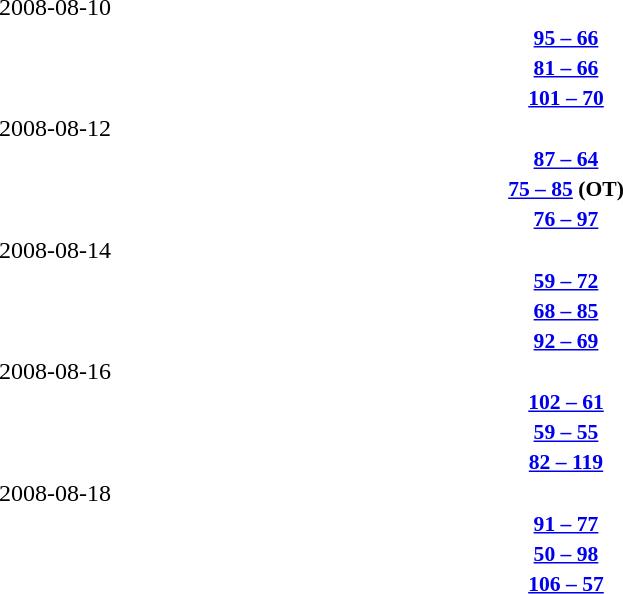<table width=100% cellspacing=1>
<tr>
<th width=25%></th>
<th width=10%></th>
<th></th>
</tr>
<tr>
<td>2008-08-10</td>
</tr>
<tr style=font-size:90%>
<td align=right><strong></strong></td>
<td align=center><strong><a href='#'>95 – 66</a></strong></td>
<td><strong></strong></td>
</tr>
<tr style=font-size:90%>
<td align=right><strong></strong></td>
<td align=center><strong><a href='#'>81 – 66</a></strong></td>
<td><strong></strong></td>
</tr>
<tr style=font-size:90%>
<td align=right><strong></strong></td>
<td align=center><strong><a href='#'>101 – 70</a></strong></td>
<td><strong></strong></td>
</tr>
<tr>
<td>2008-08-12</td>
</tr>
<tr style=font-size:90%>
<td align=right><strong></strong></td>
<td align=center><strong><a href='#'>87 – 64</a></strong></td>
<td><strong></strong></td>
</tr>
<tr style=font-size:90%>
<td align=right><strong></strong></td>
<td align=center><strong><a href='#'>75 – 85</a> (OT)</strong></td>
<td><strong></strong></td>
</tr>
<tr style=font-size:90%>
<td align=right><strong></strong></td>
<td align=center><strong><a href='#'>76 – 97</a></strong></td>
<td><strong></strong></td>
</tr>
<tr>
<td>2008-08-14</td>
</tr>
<tr style=font-size:90%>
<td align=right><strong></strong></td>
<td align=center><strong><a href='#'>59 – 72</a></strong></td>
<td><strong></strong></td>
</tr>
<tr style=font-size:90%>
<td align=right><strong></strong></td>
<td align=center><strong><a href='#'>68 – 85</a></strong></td>
<td><strong></strong></td>
</tr>
<tr style=font-size:90%>
<td align=right><strong></strong></td>
<td align=center><strong><a href='#'>92 – 69</a></strong></td>
<td><strong></strong></td>
</tr>
<tr>
<td>2008-08-16</td>
</tr>
<tr style=font-size:90%>
<td align=right><strong></strong></td>
<td align=center><strong><a href='#'>102 – 61</a></strong></td>
<td><strong></strong></td>
</tr>
<tr style=font-size:90%>
<td align=right><strong></strong></td>
<td align=center><strong><a href='#'>59 – 55</a></strong></td>
<td><strong></strong></td>
</tr>
<tr style=font-size:90%>
<td align=right><strong></strong></td>
<td align=center><strong><a href='#'>82 – 119</a></strong></td>
<td><strong></strong></td>
</tr>
<tr>
<td>2008-08-18</td>
</tr>
<tr style=font-size:90%>
<td align=right><strong></strong></td>
<td align=center><strong><a href='#'>91 – 77</a></strong></td>
<td><strong></strong></td>
</tr>
<tr style=font-size:90%>
<td align=right><strong></strong></td>
<td align=center><strong><a href='#'>50 – 98</a></strong></td>
<td><strong></strong></td>
</tr>
<tr style=font-size:90%>
<td align=right><strong></strong></td>
<td align=center><strong><a href='#'>106 – 57</a></strong></td>
<td><strong></strong></td>
</tr>
</table>
